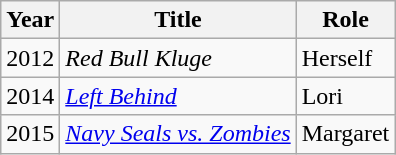<table class="wikitable sortable">
<tr>
<th>Year</th>
<th>Title</th>
<th>Role</th>
</tr>
<tr>
<td>2012</td>
<td><em>Red Bull Kluge</em></td>
<td>Herself</td>
</tr>
<tr>
<td>2014</td>
<td><em><a href='#'>Left Behind</a></em></td>
<td>Lori</td>
</tr>
<tr>
<td>2015</td>
<td><em><a href='#'>Navy Seals vs. Zombies</a></em></td>
<td>Margaret</td>
</tr>
</table>
